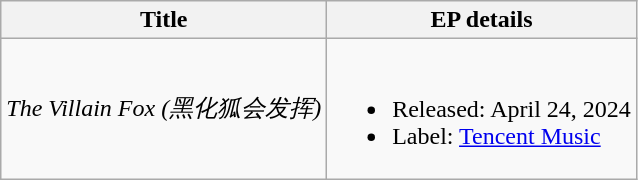<table class="wikitable">
<tr>
<th>Title</th>
<th>EP details</th>
</tr>
<tr>
<td><em>The Villain Fox (黑化狐会发挥)</em></td>
<td><br><ul><li>Released: April 24, 2024</li><li>Label: <a href='#'>Tencent Music</a></li></ul></td>
</tr>
</table>
